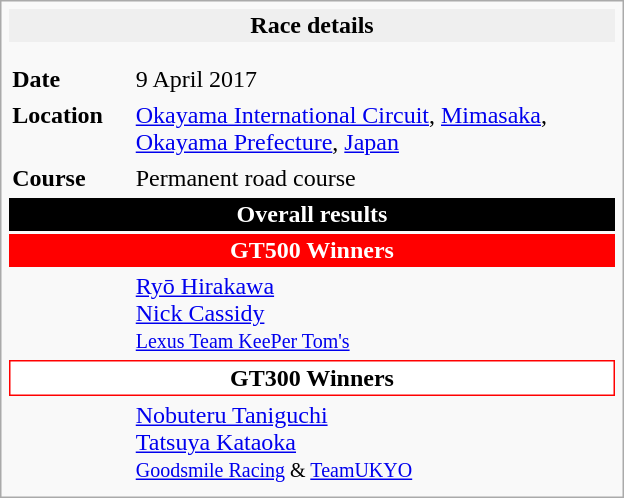<table class="infobox" cellpadding="2" style="float:right; float:right; width:26em;">
<tr>
<th colspan="3" style="background:#efefef; text-align:center">Race details</th>
</tr>
<tr>
<td colspan="3" style="text-align:center;"></td>
</tr>
<tr>
<td colspan="3" style="text-align:center;"></td>
</tr>
<tr>
<td style="width: 20%;"><strong>Date</strong></td>
<td>9 April 2017</td>
</tr>
<tr>
<td><strong>Location</strong></td>
<td colspan=2><a href='#'>Okayama International Circuit</a>, <a href='#'>Mimasaka</a>, <a href='#'>Okayama Prefecture</a>, <a href='#'>Japan</a></td>
</tr>
<tr>
<td><strong>Course</strong></td>
<td colspan=2>Permanent road course<br></td>
</tr>
<tr>
<td colspan="3" style="text-align:center; background:#000000; color:#FFFFFF;"><strong>Overall results</strong></td>
</tr>
<tr>
<th colspan="3" style="background:red; color: #FFFFFF; text-align:center;">GT500 Winners</th>
</tr>
<tr>
<td></td>
<td> <a href='#'>Ryō Hirakawa</a><br> <a href='#'>Nick Cassidy</a><br><small><a href='#'>Lexus Team KeePer Tom's</a></small></td>
</tr>
<tr>
<th colspan="3" style="background:#FFFFFF; border:1px solid red; text-align:center">GT300 Winners</th>
</tr>
<tr>
<td></td>
<td> <a href='#'>Nobuteru Taniguchi</a><br> <a href='#'>Tatsuya Kataoka</a><br><small><a href='#'>Goodsmile Racing</a> & <a href='#'>TeamUKYO</a></small></td>
</tr>
<tr>
</tr>
</table>
